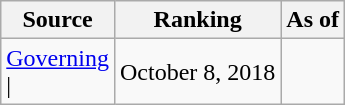<table class="wikitable" style="text-align:center">
<tr>
<th>Source</th>
<th>Ranking</th>
<th>As of</th>
</tr>
<tr>
<td align=left><a href='#'>Governing</a><br>| </td>
<td>October 8, 2018</td>
</tr>
</table>
